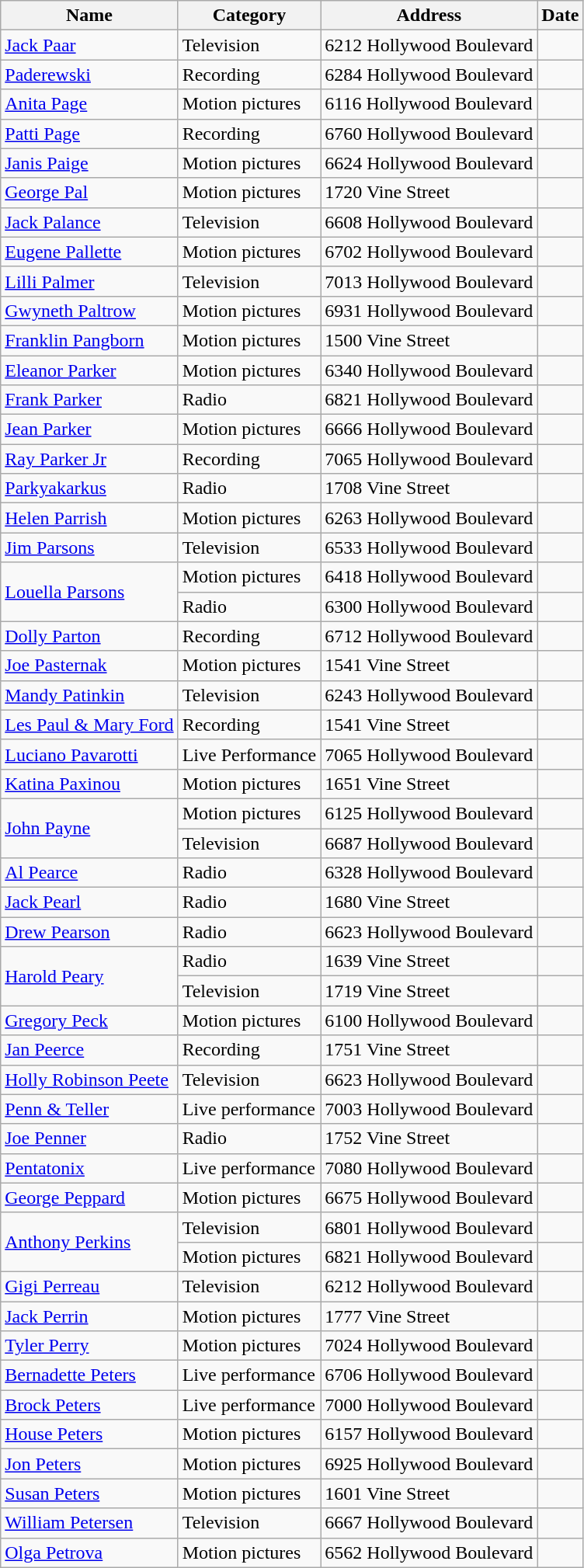<table class="wikitable sortable" style="font-size: 100%;">
<tr>
<th>Name</th>
<th>Category</th>
<th>Address</th>
<th>Date</th>
</tr>
<tr>
<td><a href='#'>Jack Paar</a></td>
<td>Television</td>
<td>6212 Hollywood Boulevard</td>
<td></td>
</tr>
<tr>
<td><a href='#'>Paderewski</a></td>
<td>Recording</td>
<td>6284 Hollywood Boulevard</td>
<td></td>
</tr>
<tr>
<td><a href='#'>Anita Page</a></td>
<td>Motion pictures</td>
<td>6116 Hollywood Boulevard</td>
<td></td>
</tr>
<tr>
<td><a href='#'>Patti Page</a></td>
<td>Recording</td>
<td>6760 Hollywood Boulevard</td>
<td></td>
</tr>
<tr>
<td><a href='#'>Janis Paige</a></td>
<td>Motion pictures</td>
<td>6624 Hollywood Boulevard</td>
<td></td>
</tr>
<tr>
<td><a href='#'>George Pal</a></td>
<td>Motion pictures</td>
<td>1720 Vine Street</td>
<td></td>
</tr>
<tr>
<td><a href='#'>Jack Palance</a></td>
<td>Television</td>
<td>6608 Hollywood Boulevard</td>
<td></td>
</tr>
<tr>
<td><a href='#'>Eugene Pallette</a></td>
<td>Motion pictures</td>
<td>6702 Hollywood Boulevard</td>
<td></td>
</tr>
<tr>
<td><a href='#'>Lilli Palmer</a></td>
<td>Television</td>
<td>7013 Hollywood Boulevard</td>
<td></td>
</tr>
<tr>
<td><a href='#'>Gwyneth Paltrow</a></td>
<td>Motion pictures</td>
<td>6931 Hollywood Boulevard</td>
<td></td>
</tr>
<tr>
<td><a href='#'>Franklin Pangborn</a></td>
<td>Motion pictures</td>
<td>1500 Vine Street</td>
<td></td>
</tr>
<tr>
<td><a href='#'>Eleanor Parker</a></td>
<td>Motion pictures</td>
<td>6340 Hollywood Boulevard</td>
<td></td>
</tr>
<tr>
<td><a href='#'>Frank Parker</a></td>
<td>Radio</td>
<td>6821 Hollywood Boulevard</td>
<td></td>
</tr>
<tr>
<td><a href='#'>Jean Parker</a></td>
<td>Motion pictures</td>
<td>6666 Hollywood Boulevard</td>
<td></td>
</tr>
<tr>
<td><a href='#'>Ray Parker Jr</a></td>
<td>Recording</td>
<td>7065 Hollywood Boulevard</td>
<td></td>
</tr>
<tr>
<td><a href='#'>Parkyakarkus</a></td>
<td>Radio</td>
<td>1708 Vine Street</td>
<td></td>
</tr>
<tr>
<td><a href='#'>Helen Parrish</a></td>
<td>Motion pictures</td>
<td>6263 Hollywood Boulevard</td>
<td></td>
</tr>
<tr>
<td><a href='#'>Jim Parsons</a></td>
<td>Television</td>
<td>6533 Hollywood Boulevard</td>
<td></td>
</tr>
<tr>
<td rowspan="2"><a href='#'>Louella Parsons</a></td>
<td>Motion pictures</td>
<td>6418 Hollywood Boulevard</td>
<td></td>
</tr>
<tr>
<td>Radio</td>
<td>6300 Hollywood Boulevard</td>
<td></td>
</tr>
<tr>
<td><a href='#'>Dolly Parton</a></td>
<td>Recording</td>
<td>6712 Hollywood Boulevard</td>
<td></td>
</tr>
<tr>
<td><a href='#'>Joe Pasternak</a></td>
<td>Motion pictures</td>
<td>1541 Vine Street</td>
<td></td>
</tr>
<tr>
<td><a href='#'>Mandy Patinkin</a></td>
<td>Television</td>
<td>6243 Hollywood Boulevard</td>
<td></td>
</tr>
<tr>
<td><a href='#'>Les Paul & Mary Ford</a></td>
<td>Recording</td>
<td>1541 Vine Street</td>
<td></td>
</tr>
<tr>
<td><a href='#'>Luciano Pavarotti</a></td>
<td>Live Performance</td>
<td>7065 Hollywood Boulevard</td>
<td></td>
</tr>
<tr>
<td><a href='#'>Katina Paxinou</a></td>
<td>Motion pictures</td>
<td>1651 Vine Street</td>
<td></td>
</tr>
<tr>
<td rowspan="2"><a href='#'>John Payne</a></td>
<td>Motion pictures</td>
<td>6125 Hollywood Boulevard</td>
<td></td>
</tr>
<tr>
<td>Television</td>
<td>6687 Hollywood Boulevard</td>
<td></td>
</tr>
<tr>
<td><a href='#'>Al Pearce</a></td>
<td>Radio</td>
<td>6328 Hollywood Boulevard</td>
<td></td>
</tr>
<tr>
<td><a href='#'>Jack Pearl</a></td>
<td>Radio</td>
<td>1680 Vine Street</td>
<td></td>
</tr>
<tr>
<td><a href='#'>Drew Pearson</a></td>
<td>Radio</td>
<td>6623 Hollywood Boulevard</td>
<td></td>
</tr>
<tr>
<td rowspan="2"><a href='#'>Harold Peary</a></td>
<td>Radio</td>
<td>1639 Vine Street</td>
<td></td>
</tr>
<tr>
<td>Television</td>
<td>1719 Vine Street</td>
<td></td>
</tr>
<tr>
<td><a href='#'>Gregory Peck</a></td>
<td>Motion pictures</td>
<td>6100 Hollywood Boulevard</td>
<td></td>
</tr>
<tr>
<td><a href='#'>Jan Peerce</a></td>
<td>Recording</td>
<td>1751 Vine Street</td>
<td></td>
</tr>
<tr>
<td><a href='#'>Holly Robinson Peete</a></td>
<td>Television</td>
<td>6623 Hollywood Boulevard</td>
<td></td>
</tr>
<tr>
<td><a href='#'>Penn & Teller</a></td>
<td>Live performance</td>
<td>7003 Hollywood Boulevard</td>
<td></td>
</tr>
<tr>
<td><a href='#'>Joe Penner</a></td>
<td>Radio</td>
<td>1752 Vine Street</td>
<td></td>
</tr>
<tr>
<td><a href='#'>Pentatonix</a></td>
<td>Live performance</td>
<td>7080 Hollywood Boulevard</td>
<td></td>
</tr>
<tr>
<td><a href='#'>George Peppard</a></td>
<td>Motion pictures</td>
<td>6675 Hollywood Boulevard</td>
<td></td>
</tr>
<tr>
<td rowspan="2"><a href='#'>Anthony Perkins</a></td>
<td>Television</td>
<td>6801 Hollywood Boulevard</td>
<td></td>
</tr>
<tr>
<td>Motion pictures</td>
<td>6821 Hollywood Boulevard</td>
<td></td>
</tr>
<tr>
<td><a href='#'>Gigi Perreau</a></td>
<td>Television</td>
<td>6212 Hollywood Boulevard</td>
<td></td>
</tr>
<tr>
<td><a href='#'>Jack Perrin</a></td>
<td>Motion pictures</td>
<td>1777 Vine Street</td>
<td></td>
</tr>
<tr>
<td><a href='#'>Tyler Perry</a></td>
<td>Motion pictures</td>
<td>7024 Hollywood Boulevard</td>
<td></td>
</tr>
<tr>
<td><a href='#'>Bernadette Peters</a></td>
<td>Live performance</td>
<td>6706 Hollywood Boulevard</td>
<td></td>
</tr>
<tr>
<td><a href='#'>Brock Peters</a></td>
<td>Live performance</td>
<td>7000 Hollywood Boulevard</td>
<td></td>
</tr>
<tr>
<td><a href='#'>House Peters</a></td>
<td>Motion pictures</td>
<td>6157 Hollywood Boulevard</td>
<td></td>
</tr>
<tr>
<td><a href='#'>Jon Peters</a></td>
<td>Motion pictures</td>
<td>6925 Hollywood Boulevard</td>
<td></td>
</tr>
<tr>
<td><a href='#'>Susan Peters</a></td>
<td>Motion pictures</td>
<td>1601 Vine Street</td>
<td></td>
</tr>
<tr>
<td><a href='#'>William Petersen</a></td>
<td>Television</td>
<td>6667 Hollywood Boulevard</td>
<td></td>
</tr>
<tr>
<td><a href='#'>Olga Petrova</a></td>
<td>Motion pictures</td>
<td>6562 Hollywood Boulevard</td>
<td></td>
</tr>
</table>
